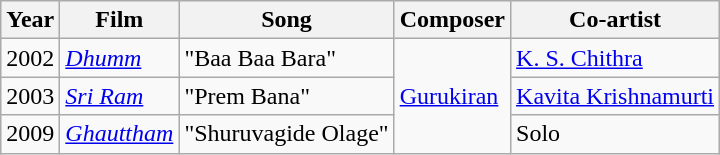<table class="wikitable">
<tr>
<th>Year</th>
<th>Film</th>
<th>Song</th>
<th>Composer</th>
<th>Co-artist</th>
</tr>
<tr>
<td>2002</td>
<td><em><a href='#'>Dhumm</a></em></td>
<td>"Baa Baa Bara"</td>
<td rowspan="3"><a href='#'>Gurukiran</a></td>
<td><a href='#'>K. S. Chithra</a></td>
</tr>
<tr>
<td>2003</td>
<td><em><a href='#'>Sri Ram</a></em></td>
<td>"Prem Bana"</td>
<td><a href='#'>Kavita Krishnamurti</a></td>
</tr>
<tr>
<td>2009</td>
<td><em><a href='#'>Ghauttham</a></em></td>
<td>"Shuruvagide Olage"</td>
<td>Solo</td>
</tr>
</table>
